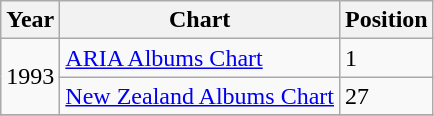<table class="wikitable">
<tr>
<th>Year</th>
<th>Chart</th>
<th>Position</th>
</tr>
<tr>
<td rowspan="2">1993</td>
<td><a href='#'>ARIA Albums Chart</a></td>
<td>1</td>
</tr>
<tr>
<td><a href='#'>New Zealand Albums Chart</a></td>
<td>27</td>
</tr>
<tr>
</tr>
</table>
